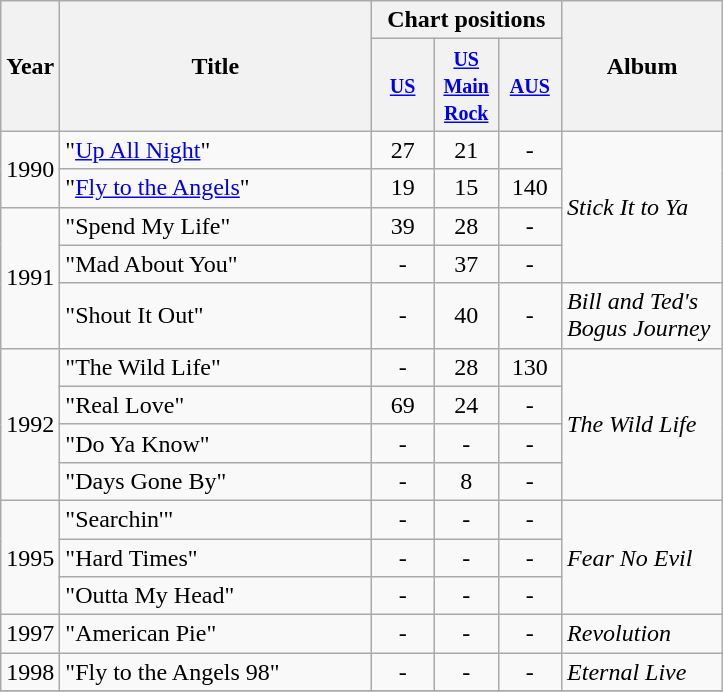<table class="wikitable">
<tr>
<th width="28" rowspan="2">Year</th>
<th width="200" rowspan="2">Title</th>
<th colspan="3">Chart positions</th>
<th width="100" rowspan="2">Album</th>
</tr>
<tr>
<th width="35"><small><a href='#'>US</a></small></th>
<th width="35"><small><a href='#'>US Main Rock</a></small></th>
<th width="35"><small><a href='#'>AUS</a></small><br></th>
</tr>
<tr>
<td rowspan="2">1990</td>
<td>"<a href='#'>Up All Night</a>"</td>
<td align="center">27</td>
<td align="center">21</td>
<td align="center">-</td>
<td rowspan="4"><em>Stick It to Ya</em></td>
</tr>
<tr>
<td>"<a href='#'>Fly to the Angels</a>"</td>
<td align="center">19</td>
<td align="center">15</td>
<td align="center">140</td>
</tr>
<tr>
<td rowspan="3">1991</td>
<td>"Spend My Life"</td>
<td align="center">39</td>
<td align="center">28</td>
<td align="center">-</td>
</tr>
<tr>
<td>"Mad About You"</td>
<td align="center">-</td>
<td align="center">37</td>
<td align="center">-</td>
</tr>
<tr>
<td>"Shout It Out"</td>
<td align="center">-</td>
<td align="center">40</td>
<td align="center">-</td>
<td><em>Bill and Ted's Bogus Journey</em></td>
</tr>
<tr>
<td rowspan="4">1992</td>
<td>"The Wild Life"</td>
<td align="center">-</td>
<td align="center">28</td>
<td align="center">130</td>
<td rowspan="4"><em>The Wild Life</em></td>
</tr>
<tr>
<td>"Real Love"</td>
<td align="center">69</td>
<td align="center">24</td>
<td align="center">-</td>
</tr>
<tr>
<td>"Do Ya Know"</td>
<td align="center">-</td>
<td align="center">-</td>
<td align="center">-</td>
</tr>
<tr>
<td>"Days Gone By"</td>
<td align="center">-</td>
<td align="center">8</td>
<td align="center">-</td>
</tr>
<tr>
<td rowspan="3">1995</td>
<td>"Searchin'"</td>
<td align="center">-</td>
<td align="center">-</td>
<td align="center">-</td>
<td rowspan="3"><em>Fear No Evil</em></td>
</tr>
<tr>
<td>"Hard Times"</td>
<td align="center">-</td>
<td align="center">-</td>
<td align="center">-</td>
</tr>
<tr>
<td>"Outta My Head"</td>
<td align="center">-</td>
<td align="center">-</td>
<td align="center">-</td>
</tr>
<tr>
<td>1997</td>
<td>"American Pie"</td>
<td align="center">-</td>
<td align="center">-</td>
<td align="center">-</td>
<td><em>Revolution</em></td>
</tr>
<tr>
<td>1998</td>
<td>"Fly to the Angels 98"</td>
<td align="center">-</td>
<td align="center">-</td>
<td align="center">-</td>
<td><em>Eternal Live</em></td>
</tr>
<tr>
</tr>
</table>
